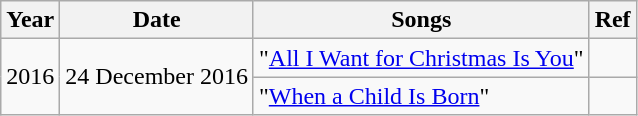<table class="wikitable">
<tr>
<th>Year</th>
<th>Date</th>
<th>Songs</th>
<th>Ref</th>
</tr>
<tr>
<td Rowspan="2">2016</td>
<td Rowspan="2">24 December 2016</td>
<td>"<a href='#'>All I Want for Christmas Is You</a>"</td>
<td></td>
</tr>
<tr>
<td>"<a href='#'>When a Child Is Born</a>"</td>
<td></td>
</tr>
</table>
